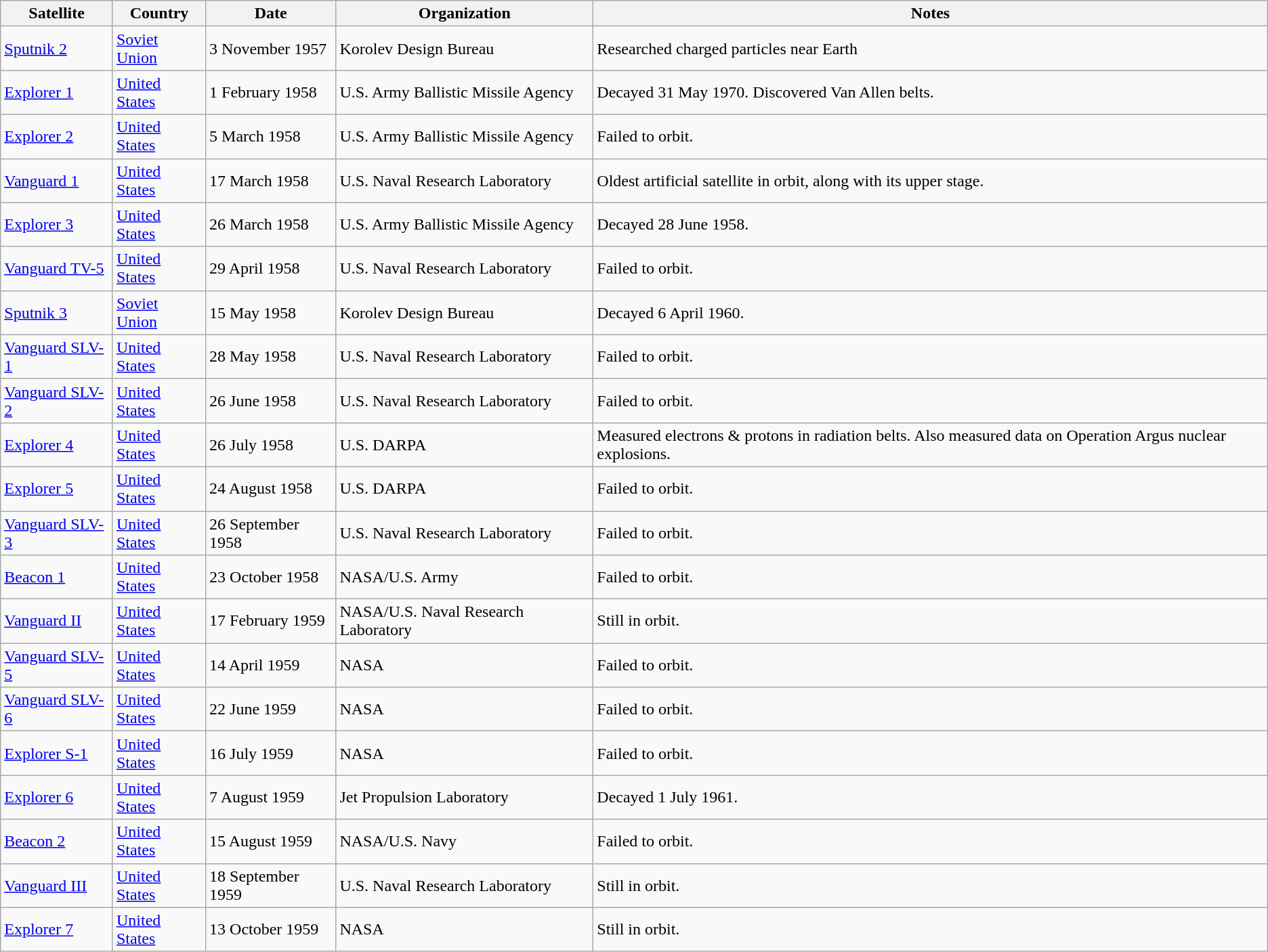<table class="wikitable sortable sticky-header">
<tr>
<th>Satellite</th>
<th>Country</th>
<th>Date</th>
<th>Organization</th>
<th>Notes</th>
</tr>
<tr>
<td><a href='#'>Sputnik 2</a></td>
<td><a href='#'>Soviet Union</a></td>
<td>3 November  1957</td>
<td>Korolev Design Bureau</td>
<td>Researched charged particles near Earth</td>
</tr>
<tr>
<td><a href='#'>Explorer 1</a></td>
<td><a href='#'>United States</a></td>
<td>1 February 1958</td>
<td>U.S. Army Ballistic Missile Agency</td>
<td>Decayed 31 May 1970.  Discovered Van Allen belts.</td>
</tr>
<tr>
<td><a href='#'>Explorer 2</a></td>
<td><a href='#'>United States</a></td>
<td>5 March 1958</td>
<td>U.S. Army Ballistic Missile Agency</td>
<td>Failed to orbit.</td>
</tr>
<tr>
<td><a href='#'>Vanguard 1</a></td>
<td><a href='#'>United States</a></td>
<td>17 March 1958</td>
<td>U.S. Naval Research Laboratory</td>
<td>Oldest artificial satellite in orbit, along with its upper stage.</td>
</tr>
<tr>
<td><a href='#'>Explorer 3</a></td>
<td><a href='#'>United States</a></td>
<td>26 March 1958</td>
<td>U.S. Army Ballistic Missile Agency</td>
<td>Decayed 28 June 1958.</td>
</tr>
<tr>
<td><a href='#'>Vanguard TV-5</a></td>
<td><a href='#'>United States</a></td>
<td>29 April 1958</td>
<td>U.S. Naval Research Laboratory</td>
<td>Failed to orbit.</td>
</tr>
<tr>
<td><a href='#'>Sputnik 3</a></td>
<td><a href='#'>Soviet Union</a></td>
<td>15 May 1958</td>
<td>Korolev Design Bureau</td>
<td>Decayed 6 April 1960.</td>
</tr>
<tr>
<td><a href='#'>Vanguard SLV-1</a></td>
<td><a href='#'>United States</a></td>
<td>28 May 1958</td>
<td>U.S. Naval Research Laboratory</td>
<td>Failed to orbit.</td>
</tr>
<tr>
<td><a href='#'>Vanguard SLV-2</a></td>
<td><a href='#'>United States</a></td>
<td>26 June 1958</td>
<td>U.S. Naval Research Laboratory</td>
<td>Failed to orbit.</td>
</tr>
<tr>
<td><a href='#'>Explorer 4</a></td>
<td><a href='#'>United States</a></td>
<td>26 July 1958</td>
<td>U.S. DARPA</td>
<td>Measured electrons & protons in radiation belts.  Also measured data on Operation Argus nuclear explosions.</td>
</tr>
<tr>
<td><a href='#'>Explorer 5</a></td>
<td><a href='#'>United States</a></td>
<td>24 August 1958</td>
<td>U.S. DARPA</td>
<td>Failed to orbit.</td>
</tr>
<tr>
<td><a href='#'>Vanguard SLV-3</a></td>
<td><a href='#'>United States</a></td>
<td>26 September 1958</td>
<td>U.S. Naval Research Laboratory</td>
<td>Failed to orbit.</td>
</tr>
<tr>
<td><a href='#'>Beacon 1</a></td>
<td><a href='#'>United States</a></td>
<td>23 October 1958</td>
<td>NASA/U.S. Army</td>
<td>Failed to orbit.</td>
</tr>
<tr>
<td><a href='#'>Vanguard II</a></td>
<td><a href='#'>United States</a></td>
<td>17 February 1959</td>
<td>NASA/U.S. Naval Research Laboratory</td>
<td>Still in orbit.</td>
</tr>
<tr>
<td><a href='#'>Vanguard SLV-5</a></td>
<td><a href='#'>United States</a></td>
<td>14 April 1959</td>
<td>NASA</td>
<td>Failed to orbit.</td>
</tr>
<tr>
<td><a href='#'>Vanguard SLV-6</a></td>
<td><a href='#'>United States</a></td>
<td>22 June 1959</td>
<td>NASA</td>
<td>Failed to orbit.</td>
</tr>
<tr>
<td><a href='#'>Explorer S-1</a></td>
<td><a href='#'>United States</a></td>
<td>16 July 1959</td>
<td>NASA</td>
<td>Failed to orbit.</td>
</tr>
<tr>
<td><a href='#'>Explorer 6</a></td>
<td><a href='#'>United States</a></td>
<td>7 August 1959</td>
<td>Jet Propulsion Laboratory</td>
<td>Decayed 1 July 1961.</td>
</tr>
<tr>
<td><a href='#'>Beacon 2</a></td>
<td><a href='#'>United States</a></td>
<td>15 August 1959</td>
<td>NASA/U.S. Navy</td>
<td>Failed to orbit.</td>
</tr>
<tr>
<td><a href='#'>Vanguard III</a></td>
<td><a href='#'>United States</a></td>
<td>18 September 1959</td>
<td>U.S. Naval Research Laboratory</td>
<td>Still in orbit.</td>
</tr>
<tr>
<td><a href='#'>Explorer 7</a></td>
<td><a href='#'>United States</a></td>
<td>13 October 1959</td>
<td>NASA</td>
<td>Still in orbit.</td>
</tr>
</table>
